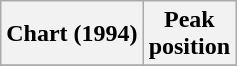<table class="wikitable plainrowheaders" style="text-align:center">
<tr>
<th scope="col">Chart (1994)</th>
<th scope="col">Peak<br>position</th>
</tr>
<tr>
</tr>
</table>
